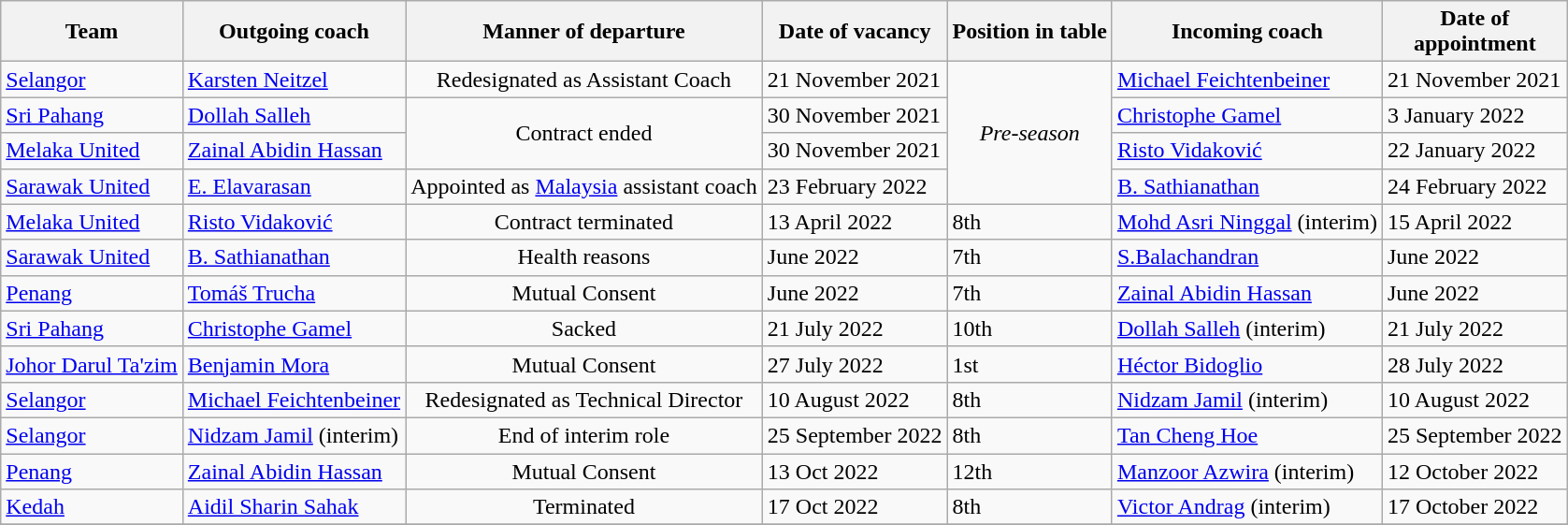<table class="wikitable" style="font-size:100%;">
<tr>
<th>Team</th>
<th>Outgoing coach</th>
<th>Manner of departure</th>
<th>Date of vacancy</th>
<th>Position in table</th>
<th>Incoming coach</th>
<th>Date of<br>appointment</th>
</tr>
<tr>
<td><a href='#'>Selangor</a></td>
<td> <a href='#'>Karsten Neitzel</a></td>
<td align=center>Redesignated as Assistant Coach</td>
<td>21 November 2021 </td>
<td align=center rowspan=4><em>Pre-season</em></td>
<td> <a href='#'>Michael Feichtenbeiner</a></td>
<td>21 November 2021 </td>
</tr>
<tr>
<td><a href='#'>Sri Pahang</a></td>
<td> <a href='#'>Dollah Salleh</a></td>
<td align=center rowspan=2>Contract ended</td>
<td>30 November 2021</td>
<td> <a href='#'>Christophe Gamel</a></td>
<td>3 January 2022 </td>
</tr>
<tr>
<td><a href='#'>Melaka United</a></td>
<td> <a href='#'>Zainal Abidin Hassan</a></td>
<td>30 November 2021</td>
<td> <a href='#'>Risto Vidaković</a></td>
<td>22 January 2022</td>
</tr>
<tr>
<td><a href='#'>Sarawak United</a></td>
<td> <a href='#'>E. Elavarasan</a></td>
<td align=center>Appointed as <a href='#'>Malaysia</a> assistant coach</td>
<td>23 February 2022</td>
<td> <a href='#'>B. Sathianathan</a></td>
<td>24 February 2022</td>
</tr>
<tr>
<td><a href='#'>Melaka United</a></td>
<td> <a href='#'>Risto Vidaković</a></td>
<td align=center>Contract terminated</td>
<td>13 April 2022</td>
<td>8th</td>
<td> <a href='#'>Mohd Asri Ninggal</a> (interim)</td>
<td>15 April 2022 </td>
</tr>
<tr>
<td><a href='#'>Sarawak United</a></td>
<td> <a href='#'>B. Sathianathan</a></td>
<td align=center>Health reasons</td>
<td>June 2022</td>
<td>7th</td>
<td> <a href='#'>S.Balachandran</a></td>
<td>June 2022</td>
</tr>
<tr>
<td><a href='#'>Penang</a></td>
<td> <a href='#'>Tomáš Trucha</a></td>
<td align=center>Mutual Consent</td>
<td>June 2022</td>
<td>7th</td>
<td> <a href='#'>Zainal Abidin Hassan</a></td>
<td>June 2022</td>
</tr>
<tr>
<td><a href='#'>Sri Pahang</a></td>
<td> <a href='#'>Christophe Gamel</a></td>
<td align=center>Sacked</td>
<td>21 July 2022</td>
<td>10th</td>
<td> <a href='#'>Dollah Salleh</a> (interim)</td>
<td>21 July 2022</td>
</tr>
<tr>
<td><a href='#'>Johor Darul Ta'zim</a></td>
<td> <a href='#'>Benjamin Mora</a></td>
<td align=center>Mutual Consent</td>
<td>27 July 2022</td>
<td>1st</td>
<td> <a href='#'>Héctor Bidoglio</a></td>
<td>28 July 2022</td>
</tr>
<tr>
<td><a href='#'>Selangor</a></td>
<td> <a href='#'>Michael Feichtenbeiner</a></td>
<td align=center>Redesignated as Technical Director</td>
<td>10 August 2022 </td>
<td>8th</td>
<td> <a href='#'>Nidzam Jamil</a> (interim)</td>
<td>10 August 2022 </td>
</tr>
<tr>
<td><a href='#'>Selangor</a></td>
<td> <a href='#'>Nidzam Jamil</a> (interim)</td>
<td align=center>End of interim role</td>
<td>25 September 2022 </td>
<td>8th</td>
<td> <a href='#'>Tan Cheng Hoe</a></td>
<td>25 September 2022 </td>
</tr>
<tr>
<td><a href='#'>Penang</a></td>
<td> <a href='#'>Zainal Abidin Hassan</a></td>
<td align=center>Mutual Consent</td>
<td>13 Oct 2022</td>
<td>12th</td>
<td> <a href='#'>Manzoor Azwira</a> (interim)</td>
<td>12 October 2022</td>
</tr>
<tr>
<td><a href='#'>Kedah</a></td>
<td> <a href='#'>Aidil Sharin Sahak</a></td>
<td align=center>Terminated</td>
<td>17 Oct 2022</td>
<td>8th</td>
<td> <a href='#'>Victor Andrag</a> (interim)</td>
<td>17 October 2022</td>
</tr>
<tr>
</tr>
</table>
